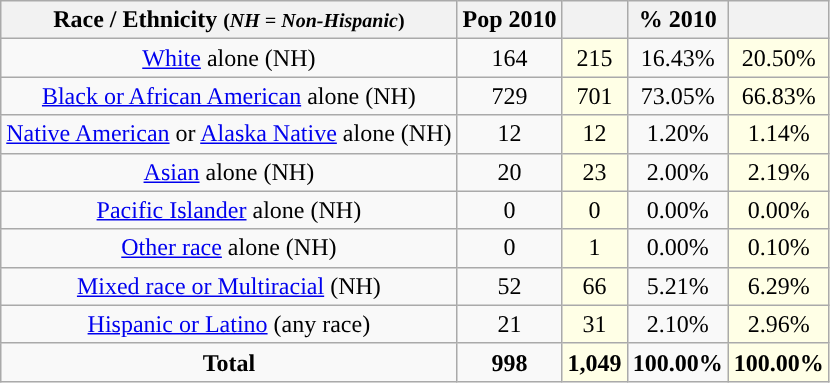<table class="wikitable" style="text-align:center;">
<tr>
<th>Race / Ethnicity <small>(<em>NH = Non-Hispanic</em>)</small></th>
<th>Pop 2010</th>
<th></th>
<th>% 2010</th>
<th></th>
</tr>
<tr>
<td><a href='#'>White</a> alone (NH)</td>
<td>164</td>
<td style='background: #ffffe6;'>215</td>
<td>16.43%</td>
<td style='background: #ffffe6;'>20.50%</td>
</tr>
<tr>
<td><a href='#'>Black or African American</a> alone (NH)</td>
<td>729</td>
<td style='background: #ffffe6;'>701</td>
<td>73.05%</td>
<td style='background: #ffffe6;'>66.83%</td>
</tr>
<tr>
<td><a href='#'>Native American</a> or <a href='#'>Alaska Native</a> alone (NH)</td>
<td>12</td>
<td style='background: #ffffe6;'>12</td>
<td>1.20%</td>
<td style='background: #ffffe6;'>1.14%</td>
</tr>
<tr>
<td><a href='#'>Asian</a> alone (NH)</td>
<td>20</td>
<td style='background: #ffffe6;'>23</td>
<td>2.00%</td>
<td style='background: #ffffe6;'>2.19%</td>
</tr>
<tr>
<td><a href='#'>Pacific Islander</a> alone (NH)</td>
<td>0</td>
<td style='background: #ffffe6;'>0</td>
<td>0.00%</td>
<td style='background: #ffffe6;'>0.00%</td>
</tr>
<tr>
<td><a href='#'>Other race</a> alone (NH)</td>
<td>0</td>
<td style='background: #ffffe6;'>1</td>
<td>0.00%</td>
<td style='background: #ffffe6;'>0.10%</td>
</tr>
<tr>
<td><a href='#'>Mixed race or Multiracial</a> (NH)</td>
<td>52</td>
<td style='background: #ffffe6;'>66</td>
<td>5.21%</td>
<td style='background: #ffffe6;'>6.29%</td>
</tr>
<tr>
<td><a href='#'>Hispanic or Latino</a> (any race)</td>
<td>21</td>
<td style='background: #ffffe6;'>31</td>
<td>2.10%</td>
<td style='background: #ffffe6;'>2.96%</td>
</tr>
<tr>
<td><strong>Total</strong></td>
<td><strong>998</strong></td>
<td style='background: #ffffe6;'><strong>1,049</strong></td>
<td><strong>100.00%</strong></td>
<td style='background: #ffffe6;'><strong>100.00%</strong></td>
</tr>
</table>
